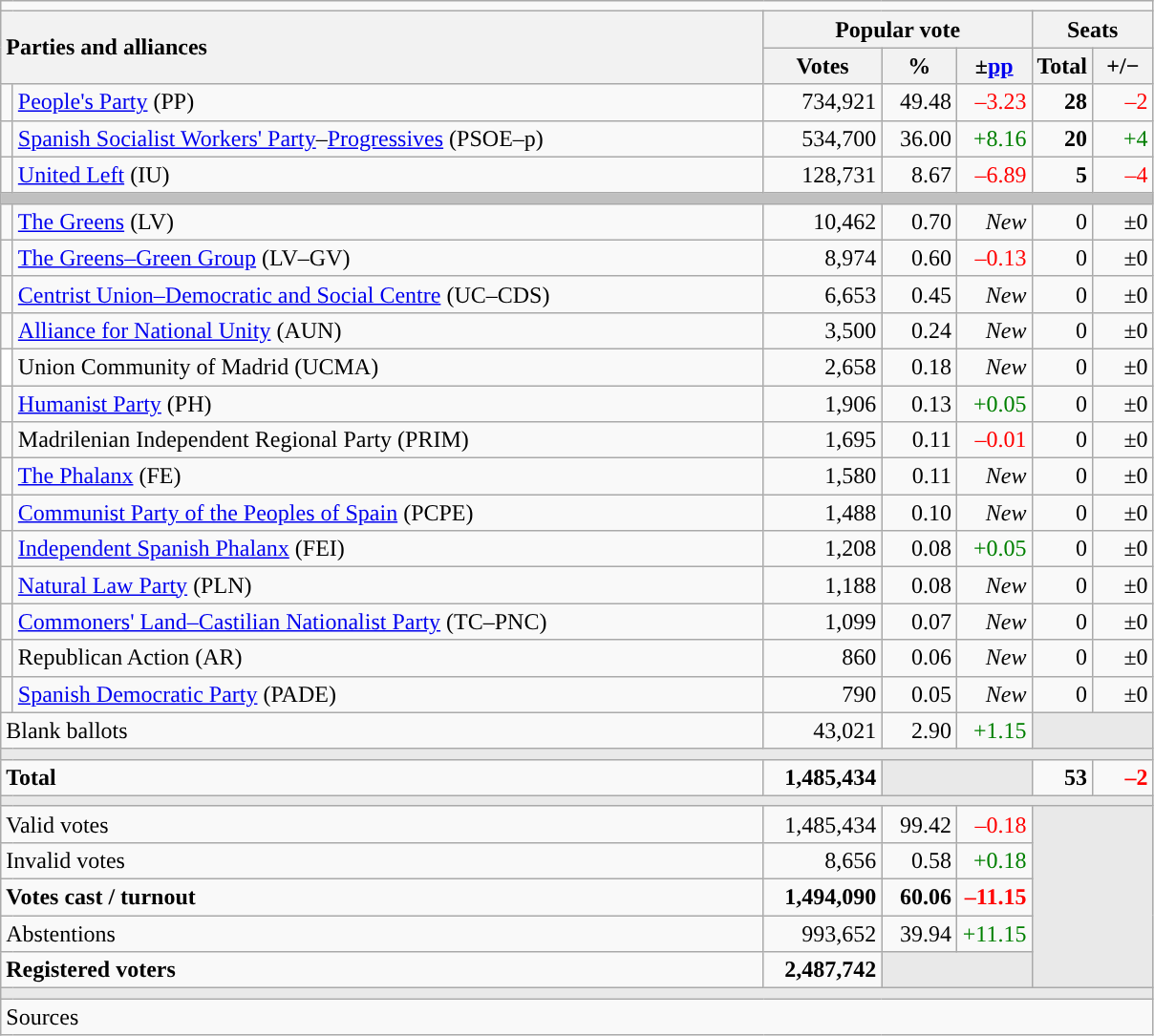<table class="wikitable" style="text-align:right;">
<tr>
<td colspan="7"></td>
</tr>
<tr>
<th style="text-align:left;" rowspan="2" colspan="2" width="525">Parties and alliances</th>
<th colspan="3">Popular vote</th>
<th colspan="2">Seats</th>
</tr>
<tr>
<th width="75">Votes</th>
<th width="45">%</th>
<th width="45">±<a href='#'>pp</a></th>
<th width="35">Total</th>
<th width="35">+/−</th>
</tr>
<tr>
<td width="1" style="color:inherit;background:"></td>
<td align="left"><a href='#'>People's Party</a> (PP)</td>
<td>734,921</td>
<td>49.48</td>
<td style="color:red;">–3.23</td>
<td><strong>28</strong></td>
<td style="color:red;">–2</td>
</tr>
<tr>
<td style="color:inherit;background:"></td>
<td align="left"><a href='#'>Spanish Socialist Workers' Party</a>–<a href='#'>Progressives</a> (PSOE–p)</td>
<td>534,700</td>
<td>36.00</td>
<td style="color:green;">+8.16</td>
<td><strong>20</strong></td>
<td style="color:green;">+4</td>
</tr>
<tr>
<td style="color:inherit;background:"></td>
<td align="left"><a href='#'>United Left</a> (IU)</td>
<td>128,731</td>
<td>8.67</td>
<td style="color:red;">–6.89</td>
<td><strong>5</strong></td>
<td style="color:red;">–4</td>
</tr>
<tr>
<td colspan="7" bgcolor="#C0C0C0"></td>
</tr>
<tr>
<td style="color:inherit;background:"></td>
<td align="left"><a href='#'>The Greens</a> (LV)</td>
<td>10,462</td>
<td>0.70</td>
<td><em>New</em></td>
<td>0</td>
<td>±0</td>
</tr>
<tr>
<td style="color:inherit;background:"></td>
<td align="left"><a href='#'>The Greens–Green Group</a> (LV–GV)</td>
<td>8,974</td>
<td>0.60</td>
<td style="color:red;">–0.13</td>
<td>0</td>
<td>±0</td>
</tr>
<tr>
<td style="color:inherit;background:"></td>
<td align="left"><a href='#'>Centrist Union–Democratic and Social Centre</a> (UC–CDS)</td>
<td>6,653</td>
<td>0.45</td>
<td><em>New</em></td>
<td>0</td>
<td>±0</td>
</tr>
<tr>
<td style="color:inherit;background:"></td>
<td align="left"><a href='#'>Alliance for National Unity</a> (AUN)</td>
<td>3,500</td>
<td>0.24</td>
<td><em>New</em></td>
<td>0</td>
<td>±0</td>
</tr>
<tr>
<td bgcolor="white"></td>
<td align="left">Union Community of Madrid (UCMA)</td>
<td>2,658</td>
<td>0.18</td>
<td><em>New</em></td>
<td>0</td>
<td>±0</td>
</tr>
<tr>
<td style="color:inherit;background:"></td>
<td align="left"><a href='#'>Humanist Party</a> (PH)</td>
<td>1,906</td>
<td>0.13</td>
<td style="color:green;">+0.05</td>
<td>0</td>
<td>±0</td>
</tr>
<tr>
<td style="color:inherit;background:"></td>
<td align="left">Madrilenian Independent Regional Party (PRIM)</td>
<td>1,695</td>
<td>0.11</td>
<td style="color:red;">–0.01</td>
<td>0</td>
<td>±0</td>
</tr>
<tr>
<td style="color:inherit;background:"></td>
<td align="left"><a href='#'>The Phalanx</a> (FE)</td>
<td>1,580</td>
<td>0.11</td>
<td><em>New</em></td>
<td>0</td>
<td>±0</td>
</tr>
<tr>
<td style="color:inherit;background:"></td>
<td align="left"><a href='#'>Communist Party of the Peoples of Spain</a> (PCPE)</td>
<td>1,488</td>
<td>0.10</td>
<td><em>New</em></td>
<td>0</td>
<td>±0</td>
</tr>
<tr>
<td style="color:inherit;background:"></td>
<td align="left"><a href='#'>Independent Spanish Phalanx</a> (FEI)</td>
<td>1,208</td>
<td>0.08</td>
<td style="color:green;">+0.05</td>
<td>0</td>
<td>±0</td>
</tr>
<tr>
<td style="color:inherit;background:"></td>
<td align="left"><a href='#'>Natural Law Party</a> (PLN)</td>
<td>1,188</td>
<td>0.08</td>
<td><em>New</em></td>
<td>0</td>
<td>±0</td>
</tr>
<tr>
<td style="color:inherit;background:"></td>
<td align="left"><a href='#'>Commoners' Land–Castilian Nationalist Party</a> (TC–PNC)</td>
<td>1,099</td>
<td>0.07</td>
<td><em>New</em></td>
<td>0</td>
<td>±0</td>
</tr>
<tr>
<td style="color:inherit;background:"></td>
<td align="left">Republican Action (AR)</td>
<td>860</td>
<td>0.06</td>
<td><em>New</em></td>
<td>0</td>
<td>±0</td>
</tr>
<tr>
<td style="color:inherit;background:"></td>
<td align="left"><a href='#'>Spanish Democratic Party</a> (PADE)</td>
<td>790</td>
<td>0.05</td>
<td><em>New</em></td>
<td>0</td>
<td>±0</td>
</tr>
<tr>
<td align="left" colspan="2">Blank ballots</td>
<td>43,021</td>
<td>2.90</td>
<td style="color:green;">+1.15</td>
<td bgcolor="#E9E9E9" colspan="2"></td>
</tr>
<tr>
<td colspan="7" bgcolor="#E9E9E9"></td>
</tr>
<tr style="font-weight:bold;">
<td align="left" colspan="2">Total</td>
<td>1,485,434</td>
<td bgcolor="#E9E9E9" colspan="2"></td>
<td>53</td>
<td style="color:red;">–2</td>
</tr>
<tr>
<td colspan="7" bgcolor="#E9E9E9"></td>
</tr>
<tr>
<td align="left" colspan="2">Valid votes</td>
<td>1,485,434</td>
<td>99.42</td>
<td style="color:red;">–0.18</td>
<td bgcolor="#E9E9E9" colspan="2" rowspan="5"></td>
</tr>
<tr>
<td align="left" colspan="2">Invalid votes</td>
<td>8,656</td>
<td>0.58</td>
<td style="color:green;">+0.18</td>
</tr>
<tr style="font-weight:bold;">
<td align="left" colspan="2">Votes cast / turnout</td>
<td>1,494,090</td>
<td>60.06</td>
<td style="color:red;">–11.15</td>
</tr>
<tr>
<td align="left" colspan="2">Abstentions</td>
<td>993,652</td>
<td>39.94</td>
<td style="color:green;">+11.15</td>
</tr>
<tr style="font-weight:bold;">
<td align="left" colspan="2">Registered voters</td>
<td>2,487,742</td>
<td bgcolor="#E9E9E9" colspan="2"></td>
</tr>
<tr>
<td colspan="7" bgcolor="#E9E9E9"></td>
</tr>
<tr>
<td align="left" colspan="7">Sources</td>
</tr>
</table>
